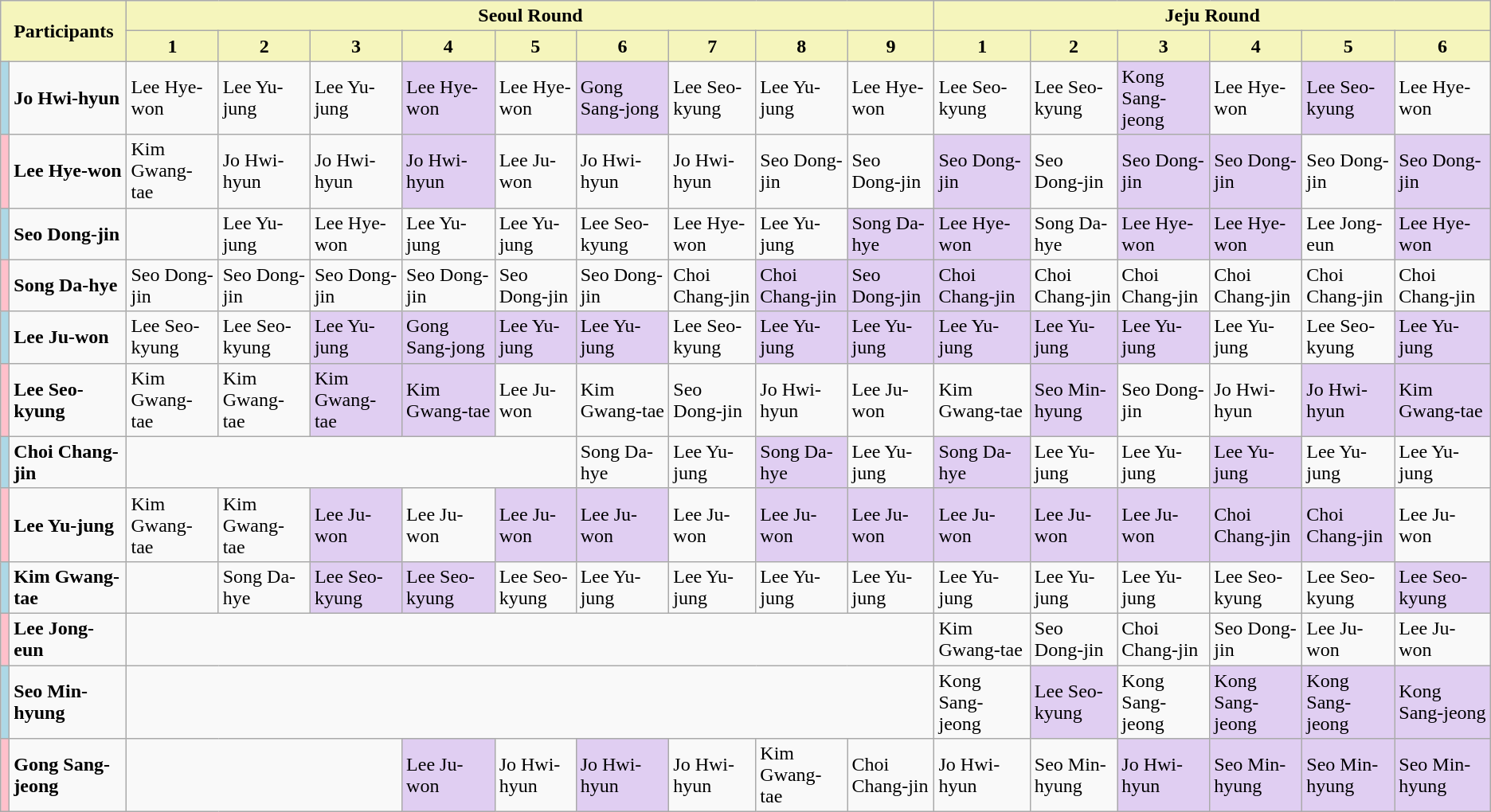<table class="wikitable sortable">
<tr style="background:#f5f5bc; font-weight:bold; text-align:center">
<td rowspan="2" colspan="2">Participants</td>
<td colspan="9">Seoul Round</td>
<td colspan="6">Jeju Round</td>
</tr>
<tr style="background:#f5f5bc; font-weight:bold; text-align:center">
<td>1</td>
<td>2</td>
<td>3</td>
<td>4</td>
<td>5</td>
<td>6</td>
<td>7</td>
<td>8</td>
<td>9</td>
<td>1</td>
<td>2</td>
<td>3</td>
<td>4</td>
<td>5</td>
<td>6</td>
</tr>
<tr>
<td style="background:lightblue"></td>
<td><strong>Jo Hwi-hyun</strong></td>
<td>Lee Hye-won</td>
<td>Lee Yu-jung</td>
<td>Lee Yu-jung</td>
<td style="background:#E0CEF2">Lee Hye-won</td>
<td>Lee Hye-won</td>
<td style="background:#E0CEF2">Gong Sang-jong</td>
<td>Lee Seo-kyung</td>
<td>Lee Yu-jung</td>
<td>Lee Hye-won</td>
<td>Lee Seo-kyung</td>
<td>Lee Seo-kyung</td>
<td style="background:#E0CEF2">Kong Sang-jeong</td>
<td>Lee Hye-won</td>
<td style="background:#E0CEF2">Lee Seo-kyung</td>
<td>Lee Hye-won</td>
</tr>
<tr>
<td style="background:pink"></td>
<td><strong>Lee Hye-won</strong></td>
<td>Kim Gwang-tae</td>
<td>Jo Hwi-hyun</td>
<td>Jo Hwi-hyun</td>
<td style="background:#E0CEF2">Jo Hwi-hyun</td>
<td>Lee Ju-won</td>
<td>Jo Hwi-hyun</td>
<td>Jo Hwi-hyun</td>
<td>Seo Dong-jin</td>
<td>Seo Dong-jin</td>
<td style="background:#E0CEF2">Seo Dong-jin</td>
<td>Seo Dong-jin</td>
<td style="background:#E0CEF2">Seo Dong-jin</td>
<td style="background:#E0CEF2">Seo Dong-jin</td>
<td>Seo Dong-jin</td>
<td style="background:#E0CEF2">Seo Dong-jin</td>
</tr>
<tr>
<td style="background:lightblue"></td>
<td><strong>Seo Dong-jin</strong></td>
<td></td>
<td>Lee Yu-jung</td>
<td>Lee Hye-won</td>
<td>Lee Yu-jung</td>
<td>Lee Yu-jung</td>
<td>Lee Seo-kyung</td>
<td>Lee Hye-won</td>
<td>Lee Yu-jung</td>
<td style="background:#E0CEF2">Song Da-hye</td>
<td style="background:#E0CEF2">Lee Hye-won</td>
<td>Song Da-hye</td>
<td style="background:#E0CEF2">Lee Hye-won</td>
<td style="background:#E0CEF2">Lee Hye-won</td>
<td>Lee Jong-eun</td>
<td style="background:#E0CEF2">Lee Hye-won</td>
</tr>
<tr>
<td style="background:pink"></td>
<td><strong>Song Da-hye</strong></td>
<td>Seo Dong-jin</td>
<td>Seo Dong-jin</td>
<td>Seo Dong-jin</td>
<td>Seo Dong-jin</td>
<td>Seo Dong-jin</td>
<td>Seo Dong-jin</td>
<td>Choi Chang-jin</td>
<td style="background:#E0CEF2">Choi Chang-jin</td>
<td style="background:#E0CEF2">Seo Dong-jin</td>
<td style="background:#E0CEF2">Choi Chang-jin</td>
<td>Choi Chang-jin</td>
<td>Choi Chang-jin</td>
<td>Choi Chang-jin</td>
<td>Choi Chang-jin</td>
<td>Choi Chang-jin</td>
</tr>
<tr>
<td style="background:lightblue"></td>
<td><strong>Lee Ju-won</strong></td>
<td>Lee Seo-kyung</td>
<td>Lee Seo-kyung</td>
<td style="background:#E0CEF2">Lee Yu-jung</td>
<td style="background:#E0CEF2">Gong Sang-jong</td>
<td style="background:#E0CEF2">Lee Yu-jung</td>
<td style="background:#E0CEF2">Lee Yu-jung</td>
<td>Lee Seo-kyung</td>
<td style="background:#E0CEF2">Lee Yu-jung</td>
<td style="background:#E0CEF2">Lee Yu-jung</td>
<td style="background:#E0CEF2">Lee Yu-jung</td>
<td style="background:#E0CEF2">Lee Yu-jung</td>
<td style="background:#E0CEF2">Lee Yu-jung</td>
<td>Lee Yu-jung</td>
<td>Lee Seo-kyung</td>
<td style="background:#E0CEF2">Lee Yu-jung</td>
</tr>
<tr>
<td style="background:pink"></td>
<td><strong>Lee Seo-kyung</strong></td>
<td>Kim Gwang-tae</td>
<td>Kim Gwang-tae</td>
<td style="background:#E0CEF2">Kim Gwang-tae</td>
<td style="background:#E0CEF2">Kim Gwang-tae</td>
<td>Lee Ju-won</td>
<td>Kim Gwang-tae</td>
<td>Seo Dong-jin</td>
<td>Jo Hwi-hyun</td>
<td>Lee Ju-won</td>
<td>Kim Gwang-tae</td>
<td style="background:#E0CEF2">Seo Min-hyung</td>
<td>Seo Dong-jin</td>
<td>Jo Hwi-hyun</td>
<td style="background:#E0CEF2">Jo Hwi-hyun</td>
<td style="background:#E0CEF2">Kim Gwang-tae</td>
</tr>
<tr>
<td style="background:lightblue"></td>
<td><strong>Choi Chang-jin</strong></td>
<td colspan="5" style="text-align:center"></td>
<td>Song Da-hye</td>
<td>Lee Yu-jung</td>
<td style="background:#E0CEF2">Song Da-hye</td>
<td>Lee Yu-jung</td>
<td style="background:#E0CEF2">Song Da-hye</td>
<td>Lee Yu-jung</td>
<td>Lee Yu-jung</td>
<td style="background:#E0CEF2">Lee Yu-jung</td>
<td>Lee Yu-jung</td>
<td>Lee Yu-jung</td>
</tr>
<tr>
<td style="background:pink"></td>
<td><strong>Lee Yu-jung</strong></td>
<td>Kim Gwang-tae</td>
<td>Kim Gwang-tae</td>
<td style="background:#E0CEF2">Lee Ju-won</td>
<td>Lee Ju-won</td>
<td style="background:#E0CEF2">Lee Ju-won</td>
<td style="background:#E0CEF2">Lee Ju-won</td>
<td>Lee Ju-won</td>
<td style="background:#E0CEF2">Lee Ju-won</td>
<td style="background:#E0CEF2">Lee Ju-won</td>
<td style="background:#E0CEF2">Lee Ju-won</td>
<td style="background:#E0CEF2">Lee Ju-won</td>
<td style="background:#E0CEF2">Lee Ju-won</td>
<td style="background:#E0CEF2">Choi Chang-jin</td>
<td style="background:#E0CEF2">Choi Chang-jin</td>
<td>Lee Ju-won</td>
</tr>
<tr>
<td style="background:lightblue"></td>
<td><strong>Kim Gwang-tae</strong></td>
<td></td>
<td>Song Da-hye</td>
<td style="background:#E0CEF2">Lee Seo-kyung</td>
<td style="background:#E0CEF2">Lee Seo-kyung</td>
<td>Lee Seo-kyung</td>
<td>Lee Yu-jung</td>
<td>Lee Yu-jung</td>
<td>Lee Yu-jung</td>
<td>Lee Yu-jung</td>
<td>Lee Yu-jung</td>
<td>Lee Yu-jung</td>
<td>Lee Yu-jung</td>
<td>Lee Seo-kyung</td>
<td>Lee Seo-kyung</td>
<td style="background:#E0CEF2">Lee Seo-kyung</td>
</tr>
<tr>
<td style="background:pink"></td>
<td><strong>Lee Jong-eun</strong></td>
<td colspan="9" style="text-align:center"></td>
<td>Kim Gwang-tae</td>
<td>Seo Dong-jin</td>
<td>Choi Chang-jin</td>
<td>Seo Dong-jin</td>
<td>Lee Ju-won</td>
<td>Lee Ju-won</td>
</tr>
<tr>
<td style="background:lightblue"></td>
<td><strong>Seo Min-hyung</strong></td>
<td colspan="9" style="text-align:center"></td>
<td>Kong Sang-jeong</td>
<td style="background:#E0CEF2">Lee Seo-kyung</td>
<td>Kong Sang-jeong</td>
<td style="background:#E0CEF2">Kong Sang-jeong</td>
<td style="background:#E0CEF2">Kong Sang-jeong</td>
<td style="background:#E0CEF2">Kong Sang-jeong</td>
</tr>
<tr>
<td style="background:pink"></td>
<td><strong>Gong Sang-jeong</strong></td>
<td colspan="3" style="text-align:center"></td>
<td style="background:#E0CEF2">Lee Ju-won</td>
<td>Jo Hwi-hyun</td>
<td style="background:#E0CEF2">Jo Hwi-hyun</td>
<td>Jo Hwi-hyun</td>
<td>Kim Gwang-tae</td>
<td>Choi Chang-jin</td>
<td>Jo Hwi-hyun</td>
<td>Seo Min-hyung</td>
<td style="background:#E0CEF2">Jo Hwi-hyun</td>
<td style="background:#E0CEF2">Seo Min-hyung</td>
<td style="background:#E0CEF2">Seo Min-hyung</td>
<td style="background:#E0CEF2">Seo Min-hyung</td>
</tr>
</table>
